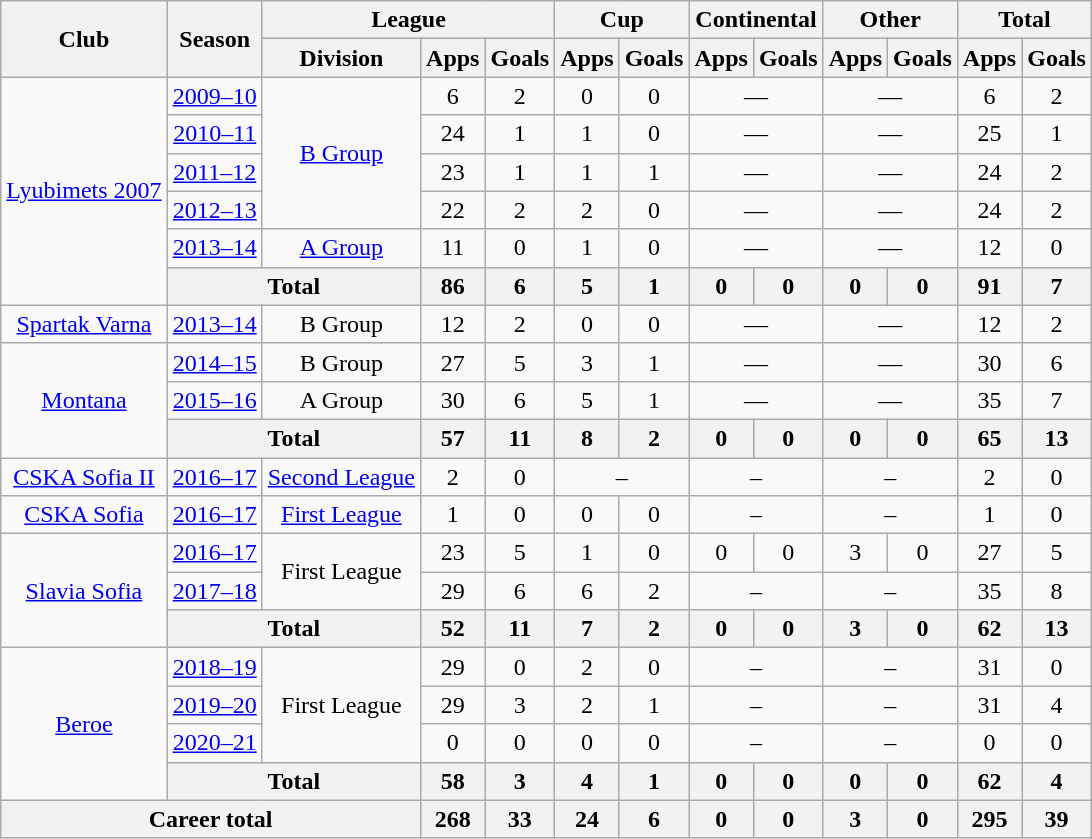<table class="wikitable" style="text-align:center">
<tr>
<th rowspan="2">Club</th>
<th rowspan="2">Season</th>
<th colspan="3">League</th>
<th colspan="2">Cup</th>
<th colspan="2">Continental</th>
<th colspan="2">Other</th>
<th colspan="2">Total</th>
</tr>
<tr>
<th>Division</th>
<th>Apps</th>
<th>Goals</th>
<th>Apps</th>
<th>Goals</th>
<th>Apps</th>
<th>Goals</th>
<th>Apps</th>
<th>Goals</th>
<th>Apps</th>
<th>Goals</th>
</tr>
<tr>
<td rowspan="6"><a href='#'>Lyubimets 2007</a></td>
<td><a href='#'>2009–10</a></td>
<td rowspan="4"><a href='#'>B Group</a></td>
<td>6</td>
<td>2</td>
<td>0</td>
<td>0</td>
<td colspan="2">—</td>
<td colspan="2">—</td>
<td>6</td>
<td>2</td>
</tr>
<tr>
<td><a href='#'>2010–11</a></td>
<td>24</td>
<td>1</td>
<td>1</td>
<td>0</td>
<td colspan="2">—</td>
<td colspan="2">—</td>
<td>25</td>
<td>1</td>
</tr>
<tr>
<td><a href='#'>2011–12</a></td>
<td>23</td>
<td>1</td>
<td>1</td>
<td>1</td>
<td colspan="2">—</td>
<td colspan="2">—</td>
<td>24</td>
<td>2</td>
</tr>
<tr>
<td><a href='#'>2012–13</a></td>
<td>22</td>
<td>2</td>
<td>2</td>
<td>0</td>
<td colspan="2">—</td>
<td colspan="2">—</td>
<td>24</td>
<td>2</td>
</tr>
<tr>
<td><a href='#'>2013–14</a></td>
<td><a href='#'>A Group</a></td>
<td>11</td>
<td>0</td>
<td>1</td>
<td>0</td>
<td colspan="2">—</td>
<td colspan="2">—</td>
<td>12</td>
<td>0</td>
</tr>
<tr>
<th colspan="2">Total</th>
<th>86</th>
<th>6</th>
<th>5</th>
<th>1</th>
<th>0</th>
<th>0</th>
<th>0</th>
<th>0</th>
<th>91</th>
<th>7</th>
</tr>
<tr>
<td><a href='#'>Spartak Varna</a></td>
<td><a href='#'>2013–14</a></td>
<td>B Group</td>
<td>12</td>
<td>2</td>
<td>0</td>
<td>0</td>
<td colspan="2">—</td>
<td colspan="2">—</td>
<td>12</td>
<td>2</td>
</tr>
<tr>
<td rowspan="3"><a href='#'>Montana</a></td>
<td><a href='#'>2014–15</a></td>
<td>B Group</td>
<td>27</td>
<td>5</td>
<td>3</td>
<td>1</td>
<td colspan="2">—</td>
<td colspan="2">—</td>
<td>30</td>
<td>6</td>
</tr>
<tr>
<td><a href='#'>2015–16</a></td>
<td>A Group</td>
<td>30</td>
<td>6</td>
<td>5</td>
<td>1</td>
<td colspan="2">—</td>
<td colspan="2">—</td>
<td>35</td>
<td>7</td>
</tr>
<tr>
<th colspan="2">Total</th>
<th>57</th>
<th>11</th>
<th>8</th>
<th>2</th>
<th>0</th>
<th>0</th>
<th>0</th>
<th>0</th>
<th>65</th>
<th>13</th>
</tr>
<tr>
<td><a href='#'>CSKA Sofia II</a></td>
<td><a href='#'>2016–17</a></td>
<td><a href='#'>Second League</a></td>
<td>2</td>
<td>0</td>
<td colspan="2">–</td>
<td colspan="2">–</td>
<td colspan="2">–</td>
<td>2</td>
<td>0</td>
</tr>
<tr>
<td><a href='#'>CSKA Sofia</a></td>
<td><a href='#'>2016–17</a></td>
<td><a href='#'>First League</a></td>
<td>1</td>
<td>0</td>
<td>0</td>
<td>0</td>
<td colspan="2">–</td>
<td colspan="2">–</td>
<td>1</td>
<td>0</td>
</tr>
<tr>
<td rowspan="3"><a href='#'>Slavia Sofia</a></td>
<td><a href='#'>2016–17</a></td>
<td rowspan="2">First League</td>
<td>23</td>
<td>5</td>
<td>1</td>
<td>0</td>
<td>0</td>
<td>0</td>
<td>3</td>
<td>0</td>
<td>27</td>
<td>5</td>
</tr>
<tr>
<td><a href='#'>2017–18</a></td>
<td>29</td>
<td>6</td>
<td>6</td>
<td>2</td>
<td colspan="2">–</td>
<td colspan="2">–</td>
<td>35</td>
<td>8</td>
</tr>
<tr>
<th colspan="2">Total</th>
<th>52</th>
<th>11</th>
<th>7</th>
<th>2</th>
<th>0</th>
<th>0</th>
<th>3</th>
<th>0</th>
<th>62</th>
<th>13</th>
</tr>
<tr>
<td rowspan="4"><a href='#'>Beroe</a></td>
<td><a href='#'>2018–19</a></td>
<td rowspan="3">First League</td>
<td>29</td>
<td>0</td>
<td>2</td>
<td>0</td>
<td colspan="2">–</td>
<td colspan="2">–</td>
<td>31</td>
<td>0</td>
</tr>
<tr>
<td><a href='#'>2019–20</a></td>
<td>29</td>
<td>3</td>
<td>2</td>
<td>1</td>
<td colspan="2">–</td>
<td colspan="2">–</td>
<td>31</td>
<td>4</td>
</tr>
<tr>
<td><a href='#'>2020–21</a></td>
<td>0</td>
<td>0</td>
<td>0</td>
<td>0</td>
<td colspan="2">–</td>
<td colspan="2">–</td>
<td>0</td>
<td>0</td>
</tr>
<tr>
<th colspan="2">Total</th>
<th>58</th>
<th>3</th>
<th>4</th>
<th>1</th>
<th>0</th>
<th>0</th>
<th>0</th>
<th>0</th>
<th>62</th>
<th>4</th>
</tr>
<tr>
<th colspan="3">Career total</th>
<th>268</th>
<th>33</th>
<th>24</th>
<th>6</th>
<th>0</th>
<th>0</th>
<th>3</th>
<th>0</th>
<th>295</th>
<th>39</th>
</tr>
</table>
